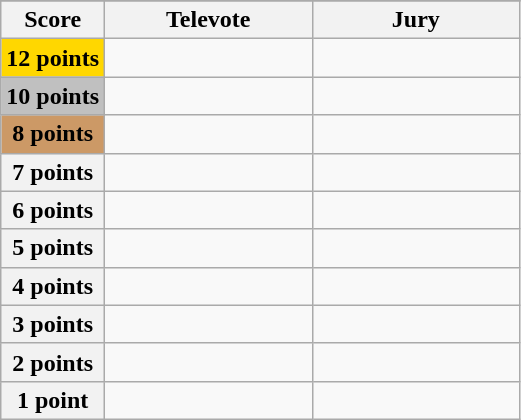<table class="wikitable">
<tr>
</tr>
<tr>
<th scope="col" width="20%">Score</th>
<th scope="col" width="40%">Televote</th>
<th scope="col" width="40%">Jury</th>
</tr>
<tr>
<th scope="row" style="background:gold">12 points</th>
<td></td>
<td></td>
</tr>
<tr>
<th scope="row" style="background:silver">10 points</th>
<td></td>
<td></td>
</tr>
<tr>
<th scope="row" style="background:#CC9966">8 points</th>
<td></td>
<td></td>
</tr>
<tr>
<th scope="row">7 points</th>
<td></td>
<td></td>
</tr>
<tr>
<th scope="row">6 points</th>
<td></td>
<td></td>
</tr>
<tr>
<th scope="row">5 points</th>
<td></td>
<td></td>
</tr>
<tr>
<th scope="row">4 points</th>
<td></td>
<td></td>
</tr>
<tr>
<th scope="row">3 points</th>
<td></td>
<td></td>
</tr>
<tr>
<th scope="row">2 points</th>
<td></td>
<td></td>
</tr>
<tr>
<th scope="row">1 point</th>
<td></td>
<td></td>
</tr>
</table>
